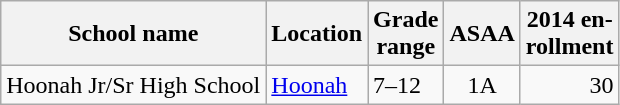<table class="wikitable">
<tr>
<th>School name</th>
<th>Location</th>
<th>Grade<br>range</th>
<th>ASAA</th>
<th>2014 en-<br>rollment</th>
</tr>
<tr>
<td>Hoonah Jr/Sr High School</td>
<td><a href='#'>Hoonah</a></td>
<td>7–12</td>
<td align="center">1A</td>
<td align="right">30</td>
</tr>
</table>
